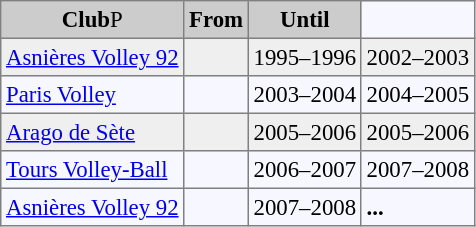<table bgcolor="#f7f8ff" cellpadding="3" cellspacing="0" border="1" style="font-size: 95%; border: gray solid 1px; border-collapse: collapse;">
<tr bgcolor="#CCCCCC">
<td align="center"><strong>Club</strong>P</td>
<td align="center"><strong>From</strong></td>
<td align="center"><strong>Until</strong></td>
</tr>
<tr bgcolor="#EFEFEF" align="left">
<td><a href='#'>Asnières Volley 92</a></td>
<td></td>
<td>1995–1996</td>
<td>2002–2003</td>
</tr>
<tr align=left>
<td><a href='#'>Paris Volley</a></td>
<td></td>
<td>2003–2004</td>
<td>2004–2005</td>
</tr>
<tr bgcolor="#EFEFEF" align="left">
<td><a href='#'>Arago de Sète</a></td>
<td></td>
<td>2005–2006</td>
<td>2005–2006</td>
</tr>
<tr align=left>
<td><a href='#'>Tours Volley-Ball</a></td>
<td></td>
<td>2006–2007</td>
<td>2007–2008</td>
</tr>
<tr align=left>
<td><a href='#'>Asnières Volley 92</a></td>
<td></td>
<td>2007–2008</td>
<td><strong>...</strong></td>
</tr>
</table>
